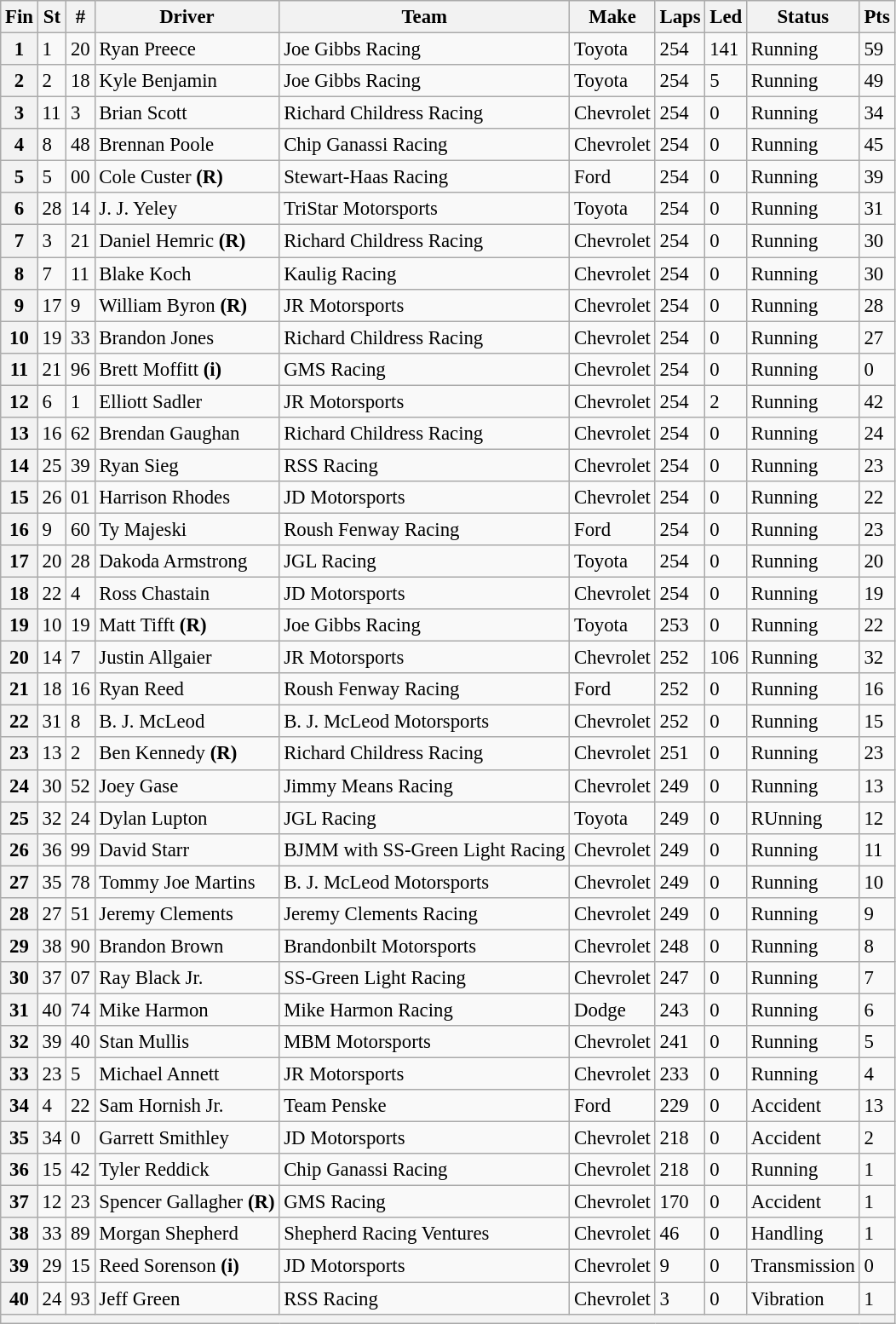<table class="wikitable" style="font-size:95%">
<tr>
<th>Fin</th>
<th>St</th>
<th>#</th>
<th>Driver</th>
<th>Team</th>
<th>Make</th>
<th>Laps</th>
<th>Led</th>
<th>Status</th>
<th>Pts</th>
</tr>
<tr>
<th>1</th>
<td>1</td>
<td>20</td>
<td>Ryan Preece</td>
<td>Joe Gibbs Racing</td>
<td>Toyota</td>
<td>254</td>
<td>141</td>
<td>Running</td>
<td>59</td>
</tr>
<tr>
<th>2</th>
<td>2</td>
<td>18</td>
<td>Kyle Benjamin</td>
<td>Joe Gibbs Racing</td>
<td>Toyota</td>
<td>254</td>
<td>5</td>
<td>Running</td>
<td>49</td>
</tr>
<tr>
<th>3</th>
<td>11</td>
<td>3</td>
<td>Brian Scott</td>
<td>Richard Childress Racing</td>
<td>Chevrolet</td>
<td>254</td>
<td>0</td>
<td>Running</td>
<td>34</td>
</tr>
<tr>
<th>4</th>
<td>8</td>
<td>48</td>
<td>Brennan Poole</td>
<td>Chip Ganassi Racing</td>
<td>Chevrolet</td>
<td>254</td>
<td>0</td>
<td>Running</td>
<td>45</td>
</tr>
<tr>
<th>5</th>
<td>5</td>
<td>00</td>
<td>Cole Custer <strong>(R)</strong></td>
<td>Stewart-Haas Racing</td>
<td>Ford</td>
<td>254</td>
<td>0</td>
<td>Running</td>
<td>39</td>
</tr>
<tr>
<th>6</th>
<td>28</td>
<td>14</td>
<td>J. J. Yeley</td>
<td>TriStar Motorsports</td>
<td>Toyota</td>
<td>254</td>
<td>0</td>
<td>Running</td>
<td>31</td>
</tr>
<tr>
<th>7</th>
<td>3</td>
<td>21</td>
<td>Daniel Hemric <strong>(R)</strong></td>
<td>Richard Childress Racing</td>
<td>Chevrolet</td>
<td>254</td>
<td>0</td>
<td>Running</td>
<td>30</td>
</tr>
<tr>
<th>8</th>
<td>7</td>
<td>11</td>
<td>Blake Koch</td>
<td>Kaulig Racing</td>
<td>Chevrolet</td>
<td>254</td>
<td>0</td>
<td>Running</td>
<td>30</td>
</tr>
<tr>
<th>9</th>
<td>17</td>
<td>9</td>
<td>William Byron <strong>(R)</strong></td>
<td>JR Motorsports</td>
<td>Chevrolet</td>
<td>254</td>
<td>0</td>
<td>Running</td>
<td>28</td>
</tr>
<tr>
<th>10</th>
<td>19</td>
<td>33</td>
<td>Brandon Jones</td>
<td>Richard Childress Racing</td>
<td>Chevrolet</td>
<td>254</td>
<td>0</td>
<td>Running</td>
<td>27</td>
</tr>
<tr>
<th>11</th>
<td>21</td>
<td>96</td>
<td>Brett Moffitt <strong>(i)</strong></td>
<td>GMS Racing</td>
<td>Chevrolet</td>
<td>254</td>
<td>0</td>
<td>Running</td>
<td>0</td>
</tr>
<tr>
<th>12</th>
<td>6</td>
<td>1</td>
<td>Elliott Sadler</td>
<td>JR Motorsports</td>
<td>Chevrolet</td>
<td>254</td>
<td>2</td>
<td>Running</td>
<td>42</td>
</tr>
<tr>
<th>13</th>
<td>16</td>
<td>62</td>
<td>Brendan Gaughan</td>
<td>Richard Childress Racing</td>
<td>Chevrolet</td>
<td>254</td>
<td>0</td>
<td>Running</td>
<td>24</td>
</tr>
<tr>
<th>14</th>
<td>25</td>
<td>39</td>
<td>Ryan Sieg</td>
<td>RSS Racing</td>
<td>Chevrolet</td>
<td>254</td>
<td>0</td>
<td>Running</td>
<td>23</td>
</tr>
<tr>
<th>15</th>
<td>26</td>
<td>01</td>
<td>Harrison Rhodes</td>
<td>JD Motorsports</td>
<td>Chevrolet</td>
<td>254</td>
<td>0</td>
<td>Running</td>
<td>22</td>
</tr>
<tr>
<th>16</th>
<td>9</td>
<td>60</td>
<td>Ty Majeski</td>
<td>Roush Fenway Racing</td>
<td>Ford</td>
<td>254</td>
<td>0</td>
<td>Running</td>
<td>23</td>
</tr>
<tr>
<th>17</th>
<td>20</td>
<td>28</td>
<td>Dakoda Armstrong</td>
<td>JGL Racing</td>
<td>Toyota</td>
<td>254</td>
<td>0</td>
<td>Running</td>
<td>20</td>
</tr>
<tr>
<th>18</th>
<td>22</td>
<td>4</td>
<td>Ross Chastain</td>
<td>JD Motorsports</td>
<td>Chevrolet</td>
<td>254</td>
<td>0</td>
<td>Running</td>
<td>19</td>
</tr>
<tr>
<th>19</th>
<td>10</td>
<td>19</td>
<td>Matt Tifft <strong>(R)</strong></td>
<td>Joe Gibbs Racing</td>
<td>Toyota</td>
<td>253</td>
<td>0</td>
<td>Running</td>
<td>22</td>
</tr>
<tr>
<th>20</th>
<td>14</td>
<td>7</td>
<td>Justin Allgaier</td>
<td>JR Motorsports</td>
<td>Chevrolet</td>
<td>252</td>
<td>106</td>
<td>Running</td>
<td>32</td>
</tr>
<tr>
<th>21</th>
<td>18</td>
<td>16</td>
<td>Ryan Reed</td>
<td>Roush Fenway Racing</td>
<td>Ford</td>
<td>252</td>
<td>0</td>
<td>Running</td>
<td>16</td>
</tr>
<tr>
<th>22</th>
<td>31</td>
<td>8</td>
<td>B. J. McLeod</td>
<td>B. J. McLeod Motorsports</td>
<td>Chevrolet</td>
<td>252</td>
<td>0</td>
<td>Running</td>
<td>15</td>
</tr>
<tr>
<th>23</th>
<td>13</td>
<td>2</td>
<td>Ben Kennedy <strong>(R)</strong></td>
<td>Richard Childress Racing</td>
<td>Chevrolet</td>
<td>251</td>
<td>0</td>
<td>Running</td>
<td>23</td>
</tr>
<tr>
<th>24</th>
<td>30</td>
<td>52</td>
<td>Joey Gase</td>
<td>Jimmy Means Racing</td>
<td>Chevrolet</td>
<td>249</td>
<td>0</td>
<td>Running</td>
<td>13</td>
</tr>
<tr>
<th>25</th>
<td>32</td>
<td>24</td>
<td>Dylan Lupton</td>
<td>JGL Racing</td>
<td>Toyota</td>
<td>249</td>
<td>0</td>
<td>RUnning</td>
<td>12</td>
</tr>
<tr>
<th>26</th>
<td>36</td>
<td>99</td>
<td>David Starr</td>
<td>BJMM with SS-Green Light Racing</td>
<td>Chevrolet</td>
<td>249</td>
<td>0</td>
<td>Running</td>
<td>11</td>
</tr>
<tr>
<th>27</th>
<td>35</td>
<td>78</td>
<td>Tommy Joe Martins</td>
<td>B. J. McLeod Motorsports</td>
<td>Chevrolet</td>
<td>249</td>
<td>0</td>
<td>Running</td>
<td>10</td>
</tr>
<tr>
<th>28</th>
<td>27</td>
<td>51</td>
<td>Jeremy Clements</td>
<td>Jeremy Clements Racing</td>
<td>Chevrolet</td>
<td>249</td>
<td>0</td>
<td>Running</td>
<td>9</td>
</tr>
<tr>
<th>29</th>
<td>38</td>
<td>90</td>
<td>Brandon Brown</td>
<td>Brandonbilt Motorsports</td>
<td>Chevrolet</td>
<td>248</td>
<td>0</td>
<td>Running</td>
<td>8</td>
</tr>
<tr>
<th>30</th>
<td>37</td>
<td>07</td>
<td>Ray Black Jr.</td>
<td>SS-Green Light Racing</td>
<td>Chevrolet</td>
<td>247</td>
<td>0</td>
<td>Running</td>
<td>7</td>
</tr>
<tr>
<th>31</th>
<td>40</td>
<td>74</td>
<td>Mike Harmon</td>
<td>Mike Harmon Racing</td>
<td>Dodge</td>
<td>243</td>
<td>0</td>
<td>Running</td>
<td>6</td>
</tr>
<tr>
<th>32</th>
<td>39</td>
<td>40</td>
<td>Stan Mullis</td>
<td>MBM Motorsports</td>
<td>Chevrolet</td>
<td>241</td>
<td>0</td>
<td>Running</td>
<td>5</td>
</tr>
<tr>
<th>33</th>
<td>23</td>
<td>5</td>
<td>Michael Annett</td>
<td>JR Motorsports</td>
<td>Chevrolet</td>
<td>233</td>
<td>0</td>
<td>Running</td>
<td>4</td>
</tr>
<tr>
<th>34</th>
<td>4</td>
<td>22</td>
<td>Sam Hornish Jr.</td>
<td>Team Penske</td>
<td>Ford</td>
<td>229</td>
<td>0</td>
<td>Accident</td>
<td>13</td>
</tr>
<tr>
<th>35</th>
<td>34</td>
<td>0</td>
<td>Garrett Smithley</td>
<td>JD Motorsports</td>
<td>Chevrolet</td>
<td>218</td>
<td>0</td>
<td>Accident</td>
<td>2</td>
</tr>
<tr>
<th>36</th>
<td>15</td>
<td>42</td>
<td>Tyler Reddick</td>
<td>Chip Ganassi Racing</td>
<td>Chevrolet</td>
<td>218</td>
<td>0</td>
<td>Running</td>
<td>1</td>
</tr>
<tr>
<th>37</th>
<td>12</td>
<td>23</td>
<td>Spencer Gallagher <strong>(R)</strong></td>
<td>GMS Racing</td>
<td>Chevrolet</td>
<td>170</td>
<td>0</td>
<td>Accident</td>
<td>1</td>
</tr>
<tr>
<th>38</th>
<td>33</td>
<td>89</td>
<td>Morgan Shepherd</td>
<td>Shepherd Racing Ventures</td>
<td>Chevrolet</td>
<td>46</td>
<td>0</td>
<td>Handling</td>
<td>1</td>
</tr>
<tr>
<th>39</th>
<td>29</td>
<td>15</td>
<td>Reed Sorenson <strong>(i)</strong></td>
<td>JD Motorsports</td>
<td>Chevrolet</td>
<td>9</td>
<td>0</td>
<td>Transmission</td>
<td>0</td>
</tr>
<tr>
<th>40</th>
<td>24</td>
<td>93</td>
<td>Jeff Green</td>
<td>RSS Racing</td>
<td>Chevrolet</td>
<td>3</td>
<td>0</td>
<td>Vibration</td>
<td>1</td>
</tr>
<tr>
<th colspan="10"></th>
</tr>
</table>
